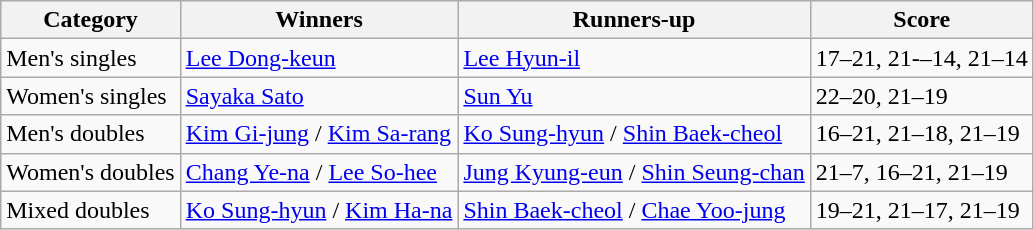<table class=wikitable style="white-space:nowrap;">
<tr>
<th>Category</th>
<th>Winners</th>
<th>Runners-up</th>
<th>Score</th>
</tr>
<tr>
<td>Men's singles</td>
<td> <a href='#'>Lee Dong-keun</a></td>
<td> <a href='#'>Lee Hyun-il</a></td>
<td>17–21, 21-–14, 21–14</td>
</tr>
<tr>
<td>Women's singles</td>
<td> <a href='#'>Sayaka Sato</a></td>
<td> <a href='#'>Sun Yu</a></td>
<td>22–20, 21–19</td>
</tr>
<tr>
<td>Men's doubles</td>
<td> <a href='#'>Kim Gi-jung</a> / <a href='#'>Kim Sa-rang</a></td>
<td> <a href='#'>Ko Sung-hyun</a> / <a href='#'>Shin Baek-cheol</a></td>
<td>16–21, 21–18, 21–19</td>
</tr>
<tr>
<td>Women's doubles</td>
<td> <a href='#'>Chang Ye-na</a> / <a href='#'>Lee So-hee</a></td>
<td> <a href='#'>Jung Kyung-eun</a> / <a href='#'>Shin Seung-chan</a></td>
<td>21–7, 16–21, 21–19</td>
</tr>
<tr>
<td>Mixed doubles</td>
<td> <a href='#'>Ko Sung-hyun</a> / <a href='#'>Kim Ha-na</a></td>
<td> <a href='#'>Shin Baek-cheol</a> / <a href='#'>Chae Yoo-jung</a></td>
<td>19–21, 21–17, 21–19</td>
</tr>
</table>
